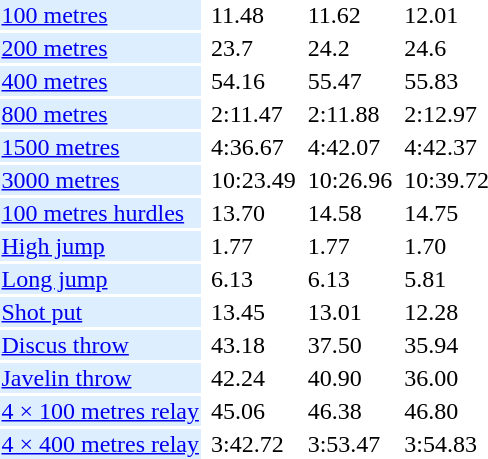<table>
<tr>
<td bgcolor = DDEEFF><a href='#'>100 metres</a></td>
<td></td>
<td>11.48</td>
<td></td>
<td>11.62</td>
<td></td>
<td>12.01</td>
</tr>
<tr>
<td bgcolor = DDEEFF><a href='#'>200 metres</a></td>
<td></td>
<td>23.7</td>
<td></td>
<td>24.2</td>
<td></td>
<td>24.6</td>
</tr>
<tr>
<td bgcolor = DDEEFF><a href='#'>400 metres</a></td>
<td></td>
<td>54.16</td>
<td></td>
<td>55.47</td>
<td></td>
<td>55.83</td>
</tr>
<tr>
<td bgcolor = DDEEFF><a href='#'>800 metres</a></td>
<td></td>
<td>2:11.47</td>
<td></td>
<td>2:11.88</td>
<td></td>
<td>2:12.97</td>
</tr>
<tr>
<td bgcolor = DDEEFF><a href='#'>1500 metres</a></td>
<td></td>
<td>4:36.67</td>
<td></td>
<td>4:42.07</td>
<td></td>
<td>4:42.37</td>
</tr>
<tr>
<td bgcolor = DDEEFF><a href='#'>3000 metres</a></td>
<td></td>
<td>10:23.49</td>
<td></td>
<td>10:26.96</td>
<td></td>
<td>10:39.72</td>
</tr>
<tr>
<td bgcolor = DDEEFF><a href='#'>100 metres hurdles</a></td>
<td></td>
<td>13.70</td>
<td></td>
<td>14.58</td>
<td></td>
<td>14.75</td>
</tr>
<tr>
<td bgcolor = DDEEFF><a href='#'>High jump</a></td>
<td></td>
<td>1.77</td>
<td></td>
<td>1.77</td>
<td></td>
<td>1.70</td>
</tr>
<tr>
<td bgcolor = DDEEFF><a href='#'>Long jump</a></td>
<td></td>
<td>6.13</td>
<td></td>
<td>6.13</td>
<td></td>
<td>5.81</td>
</tr>
<tr>
<td bgcolor = DDEEFF><a href='#'>Shot put</a></td>
<td></td>
<td>13.45</td>
<td></td>
<td>13.01</td>
<td></td>
<td>12.28</td>
</tr>
<tr>
<td bgcolor = DDEEFF><a href='#'>Discus throw</a></td>
<td></td>
<td>43.18</td>
<td></td>
<td>37.50</td>
<td></td>
<td>35.94</td>
</tr>
<tr>
<td bgcolor = DDEEFF><a href='#'>Javelin throw</a></td>
<td></td>
<td>42.24</td>
<td></td>
<td>40.90</td>
<td></td>
<td>36.00</td>
</tr>
<tr>
<td bgcolor = DDEEFF><a href='#'>4 × 100 metres relay</a></td>
<td></td>
<td>45.06</td>
<td></td>
<td>46.38</td>
<td></td>
<td>46.80</td>
</tr>
<tr>
<td bgcolor = DDEEFF><a href='#'>4 × 400 metres relay</a></td>
<td></td>
<td>3:42.72</td>
<td></td>
<td>3:53.47</td>
<td></td>
<td>3:54.83</td>
</tr>
</table>
